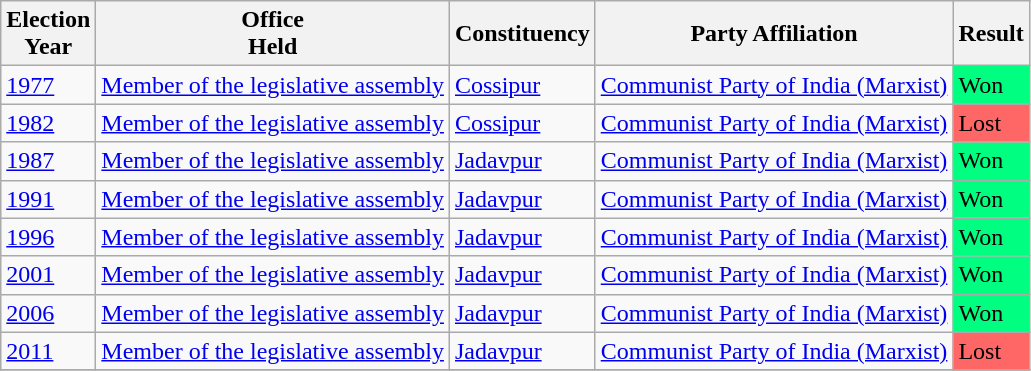<table class="wikitable">
<tr>
<th>Election<br>Year</th>
<th>Office<br>Held</th>
<th>Constituency</th>
<th>Party Affiliation</th>
<th>Result</th>
</tr>
<tr>
<td><a href='#'>1977</a></td>
<td><a href='#'>Member of the legislative assembly</a></td>
<td><a href='#'>Cossipur</a></td>
<td><a href='#'>Communist Party of India (Marxist)</a></td>
<td style="background:#00FF80">Won</td>
</tr>
<tr>
<td><a href='#'>1982</a></td>
<td><a href='#'>Member of the legislative assembly</a></td>
<td><a href='#'>Cossipur</a></td>
<td><a href='#'>Communist Party of India (Marxist)</a></td>
<td style="background:#FF6666">Lost</td>
</tr>
<tr>
<td><a href='#'>1987</a></td>
<td><a href='#'>Member of the legislative assembly</a></td>
<td><a href='#'>Jadavpur</a></td>
<td><a href='#'>Communist Party of India (Marxist)</a></td>
<td style="background:#00FF80">Won</td>
</tr>
<tr>
<td><a href='#'>1991</a></td>
<td><a href='#'>Member of the legislative assembly</a></td>
<td><a href='#'>Jadavpur</a></td>
<td><a href='#'>Communist Party of India (Marxist)</a></td>
<td style="background:#00FF80">Won</td>
</tr>
<tr>
<td><a href='#'>1996</a></td>
<td><a href='#'>Member of the legislative assembly</a></td>
<td><a href='#'>Jadavpur</a></td>
<td><a href='#'>Communist Party of India (Marxist)</a></td>
<td style="background:#00FF80">Won</td>
</tr>
<tr>
<td><a href='#'>2001</a></td>
<td><a href='#'>Member of the legislative assembly</a></td>
<td><a href='#'> Jadavpur</a></td>
<td><a href='#'>Communist Party of India (Marxist)</a></td>
<td style="background:#00FF80">Won</td>
</tr>
<tr>
<td><a href='#'>2006</a></td>
<td><a href='#'>Member of the legislative assembly</a></td>
<td><a href='#'>Jadavpur</a></td>
<td><a href='#'>Communist Party of India (Marxist)</a></td>
<td style="background:#00FF80">Won</td>
</tr>
<tr>
<td><a href='#'>2011</a></td>
<td><a href='#'>Member of the legislative assembly</a></td>
<td><a href='#'>Jadavpur</a></td>
<td><a href='#'>Communist Party of India (Marxist)</a></td>
<td style="background:#FF6666">Lost</td>
</tr>
<tr>
</tr>
</table>
